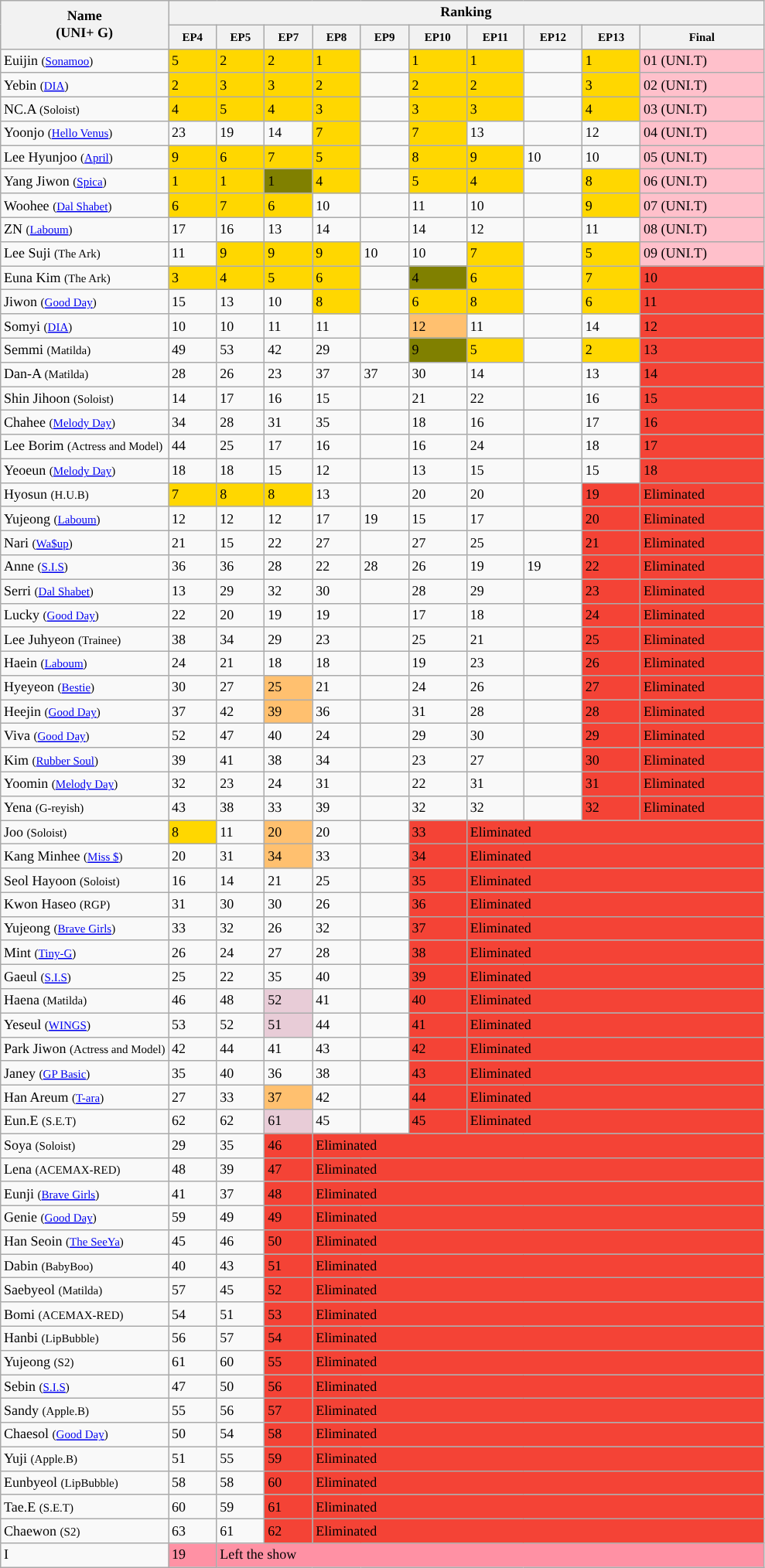<table class="wikitable sortable center" style="font-size: 75%; white-space: nowrap;">
<tr>
<th style="width:22%;" rowspan="2">Name<br>(UNI+ G)</th>
<th colspan=11>Ranking</th>
</tr>
<tr>
<th><small>EP4</small></th>
<th><small>EP5</small></th>
<th><small>EP7</small></th>
<th><small>EP8</small></th>
<th><small>EP9</small></th>
<th><small>EP10</small></th>
<th><small>EP11</small></th>
<th><small>EP12</small></th>
<th><small>EP13</small></th>
<th><small>Final</small></th>
</tr>
<tr>
<td>Euijin <small>(<a href='#'>Sonamoo</a>)</small></td>
<td style="background:gold">5</td>
<td style="background:gold">2</td>
<td style="background:gold">2</td>
<td style="background:gold">1</td>
<td></td>
<td style="background:gold">1</td>
<td style="background:gold">1</td>
<td></td>
<td style="background:gold">1</td>
<td style="background:pink">01 (UNI.T)</td>
</tr>
<tr>
<td>Yebin <small>(<a href='#'>DIA</a>)</small></td>
<td style="background:gold">2</td>
<td style="background:gold">3</td>
<td style="background:gold">3</td>
<td style="background:gold">2</td>
<td></td>
<td style="background:gold">2</td>
<td style="background:gold">2</td>
<td></td>
<td style="background:gold">3</td>
<td style="background:pink">02 (UNI.T)</td>
</tr>
<tr>
<td>NC.A <small>(Soloist)</small></td>
<td style="background:gold">4</td>
<td style="background:gold">5</td>
<td style="background:gold">4</td>
<td style="background:gold">3</td>
<td></td>
<td style="background:gold">3</td>
<td style="background:gold">3</td>
<td></td>
<td style="background:gold">4</td>
<td style="background:pink">03 (UNI.T)</td>
</tr>
<tr>
<td>Yoonjo <small>(<a href='#'>Hello Venus</a>)</small></td>
<td>23</td>
<td>19</td>
<td>14</td>
<td style="background:gold">7</td>
<td></td>
<td style="background:gold">7</td>
<td>13</td>
<td></td>
<td>12</td>
<td style="background:pink">04 (UNI.T)</td>
</tr>
<tr>
<td>Lee Hyunjoo <small>(<a href='#'>April</a>)</small></td>
<td style="background:gold">9</td>
<td style="background:gold">6</td>
<td style="background:gold">7</td>
<td style="background:gold">5</td>
<td></td>
<td style="background:gold">8</td>
<td style="background:gold">9</td>
<td>10</td>
<td>10</td>
<td style="background:pink">05 (UNI.T)</td>
</tr>
<tr>
<td>Yang Jiwon <small>(<a href='#'>Spica</a>)</small></td>
<td style="background:gold">1</td>
<td style="background:gold">1</td>
<td style="background:olive">1</td>
<td style="background:gold">4</td>
<td></td>
<td style="background:gold">5</td>
<td style="background:gold">4</td>
<td></td>
<td style="background:gold">8</td>
<td style="background:pink">06 (UNI.T)</td>
</tr>
<tr>
<td>Woohee <small>(<a href='#'>Dal Shabet</a>)</small></td>
<td style="background:gold">6</td>
<td style="background:gold">7</td>
<td style="background:gold">6</td>
<td>10</td>
<td></td>
<td>11</td>
<td>10</td>
<td></td>
<td style="background:gold">9</td>
<td style="background:pink">07 (UNI.T)</td>
</tr>
<tr>
<td>ZN <small>(<a href='#'>Laboum</a>)</small></td>
<td>17</td>
<td>16</td>
<td>13</td>
<td>14</td>
<td></td>
<td>14</td>
<td>12</td>
<td></td>
<td>11</td>
<td style="background:pink">08 (UNI.T)</td>
</tr>
<tr>
<td>Lee Suji <small>(The Ark)</small></td>
<td>11</td>
<td style="background:gold">9</td>
<td style="background:gold">9</td>
<td style="background:gold">9</td>
<td>10</td>
<td>10</td>
<td style="background:gold">7</td>
<td></td>
<td style="background:gold">5</td>
<td style="background:pink">09 (UNI.T)</td>
</tr>
<tr>
<td>Euna Kim <small>(The Ark)</small></td>
<td style="background:gold">3</td>
<td style="background:gold">4</td>
<td style="background:gold">5</td>
<td style="background:gold">6</td>
<td></td>
<td style="background:olive">4</td>
<td style="background:gold">6</td>
<td></td>
<td style="background:gold">7</td>
<td style="background:#F44336">10</td>
</tr>
<tr>
<td>Jiwon <small>(<a href='#'>Good Day</a>)</small></td>
<td>15</td>
<td>13</td>
<td>10</td>
<td style="background:gold">8</td>
<td></td>
<td style="background:gold">6</td>
<td style="background:gold">8</td>
<td></td>
<td style="background:gold">6</td>
<td style="background:#F44336">11</td>
</tr>
<tr>
<td>Somyi <small>(<a href='#'>DIA</a>)</small></td>
<td>10</td>
<td>10</td>
<td>11</td>
<td>11</td>
<td></td>
<td style="background:#FFC06F">12</td>
<td>11</td>
<td></td>
<td>14</td>
<td style="background:#F44336">12</td>
</tr>
<tr>
<td>Semmi <small>(Matilda)</small></td>
<td>49</td>
<td>53</td>
<td>42</td>
<td>29</td>
<td></td>
<td style="background:olive">9</td>
<td style="background:gold">5</td>
<td></td>
<td style="background:gold">2</td>
<td style="background:#F44336">13</td>
</tr>
<tr>
<td>Dan-A <small>(Matilda)</small></td>
<td>28</td>
<td>26</td>
<td>23</td>
<td>37</td>
<td>37</td>
<td>30</td>
<td>14</td>
<td></td>
<td>13</td>
<td style="background:#F44336">14</td>
</tr>
<tr>
<td>Shin Jihoon <small>(Soloist)</small></td>
<td>14</td>
<td>17</td>
<td>16</td>
<td>15</td>
<td></td>
<td>21</td>
<td>22</td>
<td></td>
<td>16</td>
<td style="background:#F44336">15</td>
</tr>
<tr>
<td>Chahee <small>(<a href='#'>Melody Day</a>)</small></td>
<td>34</td>
<td>28</td>
<td>31</td>
<td>35</td>
<td></td>
<td>18</td>
<td>16</td>
<td></td>
<td>17</td>
<td style="background:#F44336">16</td>
</tr>
<tr>
<td>Lee Borim <small>(Actress and Model)</small></td>
<td>44</td>
<td>25</td>
<td>17</td>
<td>16</td>
<td></td>
<td>16</td>
<td>24</td>
<td></td>
<td>18</td>
<td style="background:#F44336">17</td>
</tr>
<tr>
<td>Yeoeun <small>(<a href='#'>Melody Day</a>)</small></td>
<td>18</td>
<td>18</td>
<td>15</td>
<td>12</td>
<td></td>
<td>13</td>
<td>15</td>
<td></td>
<td>15</td>
<td style="background:#F44336">18</td>
</tr>
<tr>
<td>Hyosun <small>(H.U.B)</small></td>
<td style="background:gold">7</td>
<td style="background:gold">8</td>
<td style="background:gold">8</td>
<td>13</td>
<td></td>
<td>20</td>
<td>20</td>
<td></td>
<td style="background:#F44336">19</td>
<td data-sort-value=19 colspan="8" style="background:#F44336">Eliminated</td>
</tr>
<tr>
<td>Yujeong <small>(<a href='#'>Laboum</a>)</small></td>
<td>12</td>
<td>12</td>
<td>12</td>
<td>17</td>
<td>19</td>
<td>15</td>
<td>17</td>
<td></td>
<td style="background:#F44336">20</td>
<td data-sort-value=20 colspan="8" style="background:#F44336">Eliminated</td>
</tr>
<tr>
<td>Nari <small>(<a href='#'>Wa$up</a>)</small></td>
<td>21</td>
<td>15</td>
<td>22</td>
<td>27</td>
<td></td>
<td>27</td>
<td>25</td>
<td></td>
<td style="background:#F44336">21</td>
<td data-sort-value=21 colspan="8" style="background:#F44336">Eliminated</td>
</tr>
<tr>
<td>Anne <small>(<a href='#'>S.I.S</a>)</small></td>
<td>36</td>
<td>36</td>
<td>28</td>
<td>22</td>
<td>28</td>
<td>26</td>
<td>19</td>
<td>19</td>
<td style="background:#F44336">22</td>
<td data-sort-value=22 colspan="8" style="background:#F44336">Eliminated</td>
</tr>
<tr>
<td>Serri <small>(<a href='#'>Dal Shabet</a>)</small></td>
<td>13</td>
<td>29</td>
<td>32</td>
<td>30</td>
<td></td>
<td>28</td>
<td>29</td>
<td></td>
<td style="background:#F44336">23</td>
<td data-sort-value=23 colspan="8" style="background:#F44336">Eliminated</td>
</tr>
<tr>
<td>Lucky <small>(<a href='#'>Good Day</a>)</small></td>
<td>22</td>
<td>20</td>
<td>19</td>
<td>19</td>
<td></td>
<td>17</td>
<td>18</td>
<td></td>
<td style="background:#F44336">24</td>
<td data-sort-value=24 colspan="8" style="background:#F44336">Eliminated</td>
</tr>
<tr>
<td>Lee Juhyeon <small>(Trainee)</small></td>
<td>38</td>
<td>34</td>
<td>29</td>
<td>23</td>
<td></td>
<td>25</td>
<td>21</td>
<td></td>
<td style="background:#F44336">25</td>
<td data-sort-value=25 colspan="8" style="background:#F44336">Eliminated</td>
</tr>
<tr>
<td>Haein <small>(<a href='#'>Laboum</a>)</small></td>
<td>24</td>
<td>21</td>
<td>18</td>
<td>18</td>
<td></td>
<td>19</td>
<td>23</td>
<td></td>
<td style="background:#F44336">26</td>
<td data-sort-value=26 colspan="8" style="background:#F44336">Eliminated</td>
</tr>
<tr>
<td>Hyeyeon <small>(<a href='#'>Bestie</a>)</small></td>
<td>30</td>
<td>27</td>
<td style="background:#FFC06F">25</td>
<td>21</td>
<td></td>
<td>24</td>
<td>26</td>
<td></td>
<td style="background:#F44336">27</td>
<td data-sort-value=27 colspan="8" style="background:#F44336">Eliminated</td>
</tr>
<tr>
<td>Heejin <small>(<a href='#'>Good Day</a>)</small></td>
<td>37</td>
<td>42</td>
<td style="background:#FFC06F">39</td>
<td>36</td>
<td></td>
<td>31</td>
<td>28</td>
<td></td>
<td style="background:#F44336">28</td>
<td data-sort-value=28 colspan="8" style="background:#F44336">Eliminated</td>
</tr>
<tr>
<td>Viva <small>(<a href='#'>Good Day</a>)</small></td>
<td>52</td>
<td>47</td>
<td>40</td>
<td>24</td>
<td></td>
<td>29</td>
<td>30</td>
<td></td>
<td style="background:#F44336">29</td>
<td data-sort-value=29 colspan="8" style="background:#F44336">Eliminated</td>
</tr>
<tr>
<td>Kim <small>(<a href='#'>Rubber Soul</a>)</small></td>
<td>39</td>
<td>41</td>
<td>38</td>
<td>34</td>
<td></td>
<td>23</td>
<td>27</td>
<td></td>
<td style="background:#F44336">30</td>
<td data-sort-value=30 colspan="8" style="background:#F44336">Eliminated</td>
</tr>
<tr>
<td>Yoomin <small>(<a href='#'>Melody Day</a>)</small></td>
<td>32</td>
<td>23</td>
<td>24</td>
<td>31</td>
<td></td>
<td>22</td>
<td>31</td>
<td></td>
<td style="background:#F44336">31</td>
<td data-sort-value=31 colspan="8" style="background:#F44336">Eliminated</td>
</tr>
<tr>
<td>Yena <small>(G-reyish)</small></td>
<td>43</td>
<td>38</td>
<td>33</td>
<td>39</td>
<td></td>
<td>32</td>
<td>32</td>
<td></td>
<td style="background:#F44336">32</td>
<td data-sort-value=32 colspan="8" style="background:#F44336">Eliminated</td>
</tr>
<tr>
<td>Joo <small>(Soloist)</small></td>
<td style="background:gold">8</td>
<td>11</td>
<td style="background:#FFC06F">20</td>
<td>20</td>
<td></td>
<td style="background:#F44336">33</td>
<td data-sort-value=60 colspan="8" style="background:#F44336">Eliminated</td>
</tr>
<tr>
<td>Kang Minhee <small>(<a href='#'>Miss $</a>)</small></td>
<td>20</td>
<td>31</td>
<td style="background:#FFC06F">34</td>
<td>33</td>
<td></td>
<td style="background:#F44336">34</td>
<td data-sort-value=60 colspan="8" style="background:#F44336">Eliminated</td>
</tr>
<tr>
<td>Seol Hayoon <small>(Soloist)</small></td>
<td>16</td>
<td>14</td>
<td>21</td>
<td>25</td>
<td></td>
<td style="background:#F44336">35</td>
<td data-sort-value=60 colspan="8" style="background:#F44336">Eliminated</td>
</tr>
<tr>
<td>Kwon Haseo <small>(RGP)</small></td>
<td>31</td>
<td>30</td>
<td>30</td>
<td>26</td>
<td></td>
<td style="background:#F44336">36</td>
<td data-sort-value=60 colspan="8" style="background:#F44336">Eliminated</td>
</tr>
<tr>
<td>Yujeong <small>(<a href='#'>Brave Girls</a>)</small></td>
<td>33</td>
<td>32</td>
<td>26</td>
<td>32</td>
<td></td>
<td style="background:#F44336">37</td>
<td data-sort-value=60 colspan="8" style="background:#F44336">Eliminated</td>
</tr>
<tr>
<td>Mint <small>(<a href='#'>Tiny-G</a>)</small></td>
<td>26</td>
<td>24</td>
<td>27</td>
<td>28</td>
<td></td>
<td style="background:#F44336">38</td>
<td data-sort-value=60 colspan="8" style="background:#F44336">Eliminated</td>
</tr>
<tr>
<td>Gaeul <small>(<a href='#'>S.I.S</a>)</small></td>
<td>25</td>
<td>22</td>
<td>35</td>
<td>40</td>
<td></td>
<td style="background:#F44336">39</td>
<td data-sort-value=60 colspan="8" style="background:#F44336">Eliminated</td>
</tr>
<tr>
<td>Haena <small>(Matilda)</small></td>
<td>46</td>
<td>48</td>
<td style="background:#E8CCD7">52</td>
<td>41</td>
<td></td>
<td style="background:#F44336">40</td>
<td data-sort-value=60 colspan="8" style="background:#F44336">Eliminated</td>
</tr>
<tr>
<td>Yeseul <small>(<a href='#'>WINGS</a>)</small></td>
<td>53</td>
<td>52</td>
<td style="background:#E8CCD7">51</td>
<td>44</td>
<td></td>
<td style="background:#F44336">41</td>
<td data-sort-value=60 colspan="5" style="background:#F44336">Eliminated</td>
</tr>
<tr>
<td>Park Jiwon <small>(Actress and Model)</small></td>
<td>42</td>
<td>44</td>
<td>41</td>
<td>43</td>
<td></td>
<td style="background:#F44336">42</td>
<td data-sort-value=60 colspan="8" style="background:#F44336">Eliminated</td>
</tr>
<tr>
<td>Janey <small>(<a href='#'>GP Basic</a>)</small></td>
<td>35</td>
<td>40</td>
<td>36</td>
<td>38</td>
<td></td>
<td style="background:#F44336">43</td>
<td data-sort-value=60 colspan="8" style="background:#F44336">Eliminated</td>
</tr>
<tr>
<td>Han Areum <small>(<a href='#'>T-ara</a>)</small></td>
<td>27</td>
<td>33</td>
<td style="background:#FFC06F">37</td>
<td>42</td>
<td></td>
<td style="background:#F44336">44</td>
<td data-sort-value=60 colspan="8" style="background:#F44336">Eliminated</td>
</tr>
<tr>
<td>Eun.E <small>(S.E.T)</small></td>
<td>62</td>
<td>62</td>
<td style="background:#E8CCD7">61</td>
<td>45</td>
<td></td>
<td style="background:#F44336">45</td>
<td data-sort-value=60 colspan="8" style="background:#F44336">Eliminated</td>
</tr>
<tr>
<td>Soya <small>(Soloist)</small></td>
<td>29</td>
<td>35</td>
<td style="background:#F44336;">46</td>
<td data-sort-value=46 colspan="8" style="background:#F44336">Eliminated</td>
</tr>
<tr>
<td>Lena <small>(ACEMAX-RED)</small></td>
<td>48</td>
<td>39</td>
<td style="background:#F44336;">47</td>
<td data-sort-value=47 colspan="8" style="background:#F44336">Eliminated</td>
</tr>
<tr>
<td>Eunji <small>(<a href='#'>Brave Girls</a>)</small></td>
<td>41</td>
<td>37</td>
<td style="background:#F44336;">48</td>
<td data-sort-value=48 colspan="8" style="background:#F44336">Eliminated</td>
</tr>
<tr>
<td>Genie <small>(<a href='#'>Good Day</a>)</small></td>
<td>59</td>
<td>49</td>
<td style="background:#F44336;">49</td>
<td data-sort-value=49 colspan="8" style="background:#F44336">Eliminated</td>
</tr>
<tr>
<td>Han Seoin <small>(<a href='#'>The SeeYa</a>)</small></td>
<td>45</td>
<td>46</td>
<td style="background:#F44336;">50</td>
<td data-sort-value=50 colspan="8" style="background:#F44336">Eliminated</td>
</tr>
<tr>
<td>Dabin <small>(BabyBoo)</small></td>
<td>40</td>
<td>43</td>
<td style="background:#F44336;">51</td>
<td data-sort-value=51 colspan="8" style="background:#F44336">Eliminated</td>
</tr>
<tr>
<td>Saebyeol <small>(Matilda)</small></td>
<td>57</td>
<td>45</td>
<td style="background:#F44336;">52</td>
<td data-sort-value=52 colspan="8" style="background:#F44336">Eliminated</td>
</tr>
<tr>
<td>Bomi <small>(ACEMAX-RED)</small></td>
<td>54</td>
<td>51</td>
<td style="background:#F44336;">53</td>
<td data-sort-value=53 colspan="8" style="background:#F44336">Eliminated</td>
</tr>
<tr>
<td>Hanbi <small>(LipBubble)</small></td>
<td>56</td>
<td>57</td>
<td style="background:#F44336;">54</td>
<td data-sort-value=54 colspan="8" style="background:#F44336">Eliminated</td>
</tr>
<tr>
<td>Yujeong <small>(S2)</small></td>
<td>61</td>
<td>60</td>
<td style="background:#F44336;">55</td>
<td data-sort-value=55 colspan="8" style="background:#F44336">Eliminated</td>
</tr>
<tr>
<td>Sebin <small>(<a href='#'>S.I.S</a>)</small></td>
<td>47</td>
<td>50</td>
<td style="background:#F44336;">56</td>
<td data-sort-value=56 colspan="8" style="background:#F44336">Eliminated</td>
</tr>
<tr>
<td>Sandy <small>(Apple.B)</small></td>
<td>55</td>
<td>56</td>
<td style="background:#F44336;">57</td>
<td data-sort-value=56 colspan="8" style="background:#F44336">Eliminated</td>
</tr>
<tr>
<td>Chaesol <small>(<a href='#'>Good Day</a>)</small></td>
<td>50</td>
<td>54</td>
<td style="background:#F44336;">58</td>
<td data-sort-value=57 colspan="8" style="background:#F44336">Eliminated</td>
</tr>
<tr>
<td>Yuji <small>(Apple.B)</small></td>
<td>51</td>
<td>55</td>
<td style="background:#F44336;">59</td>
<td data-sort-value=58 colspan="8" style="background:#F44336">Eliminated</td>
</tr>
<tr>
<td>Eunbyeol <small>(LipBubble)</small></td>
<td>58</td>
<td>58</td>
<td style="background:#F44336;">60</td>
<td data-sort-value=59 colspan="8" style="background:#F44336">Eliminated</td>
</tr>
<tr>
<td>Tae.E <small>(S.E.T)</small></td>
<td>60</td>
<td>59</td>
<td style="background:#F44336;">61</td>
<td data-sort-value=60 colspan="8" style="background:#F44336">Eliminated</td>
</tr>
<tr>
<td>Chaewon <small>(S2)</small></td>
<td>63</td>
<td>61</td>
<td style="background:#F44336">62</td>
<td data-sort-value=62 colspan="8" style="background:#F44336">Eliminated</td>
</tr>
<tr>
<td>I</td>
<td style="background:#FF91A4">19</td>
<td data-sort-value=63 colspan="10" style="background:#FF91A4">Left the show</td>
</tr>
</table>
